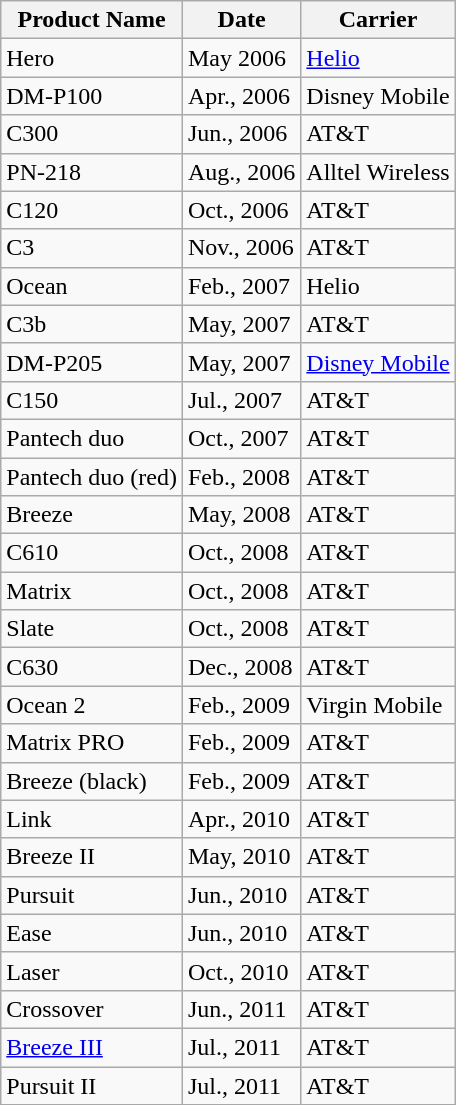<table class="wikitable">
<tr>
<th>Product Name</th>
<th>Date</th>
<th>Carrier</th>
</tr>
<tr>
<td>Hero</td>
<td>May 2006</td>
<td><a href='#'>Helio</a></td>
</tr>
<tr>
<td>DM-P100</td>
<td>Apr., 2006</td>
<td>Disney Mobile</td>
</tr>
<tr>
<td>C300</td>
<td>Jun., 2006</td>
<td>AT&T</td>
</tr>
<tr>
<td>PN-218</td>
<td>Aug., 2006</td>
<td>Alltel Wireless</td>
</tr>
<tr>
<td>C120</td>
<td>Oct., 2006</td>
<td>AT&T</td>
</tr>
<tr>
<td>C3</td>
<td>Nov., 2006</td>
<td>AT&T</td>
</tr>
<tr>
<td>Ocean</td>
<td>Feb., 2007</td>
<td>Helio</td>
</tr>
<tr>
<td>C3b</td>
<td>May, 2007</td>
<td>AT&T</td>
</tr>
<tr>
<td>DM-P205</td>
<td>May, 2007</td>
<td><a href='#'>Disney Mobile</a></td>
</tr>
<tr>
<td>C150</td>
<td>Jul., 2007</td>
<td>AT&T</td>
</tr>
<tr>
<td>Pantech duo</td>
<td>Oct., 2007</td>
<td>AT&T</td>
</tr>
<tr>
<td>Pantech duo (red)</td>
<td>Feb., 2008</td>
<td>AT&T</td>
</tr>
<tr>
<td>Breeze</td>
<td>May, 2008</td>
<td>AT&T</td>
</tr>
<tr>
<td>C610</td>
<td>Oct., 2008</td>
<td>AT&T</td>
</tr>
<tr>
<td>Matrix</td>
<td>Oct., 2008</td>
<td>AT&T</td>
</tr>
<tr>
<td>Slate</td>
<td>Oct., 2008</td>
<td>AT&T</td>
</tr>
<tr>
<td>C630</td>
<td>Dec., 2008</td>
<td>AT&T</td>
</tr>
<tr>
<td>Ocean 2</td>
<td>Feb., 2009</td>
<td>Virgin Mobile</td>
</tr>
<tr>
<td>Matrix PRO</td>
<td>Feb., 2009</td>
<td>AT&T</td>
</tr>
<tr>
<td>Breeze (black)</td>
<td>Feb., 2009</td>
<td>AT&T</td>
</tr>
<tr>
<td>Link</td>
<td>Apr., 2010</td>
<td>AT&T</td>
</tr>
<tr>
<td>Breeze II</td>
<td>May, 2010</td>
<td>AT&T</td>
</tr>
<tr>
<td>Pursuit</td>
<td>Jun., 2010</td>
<td>AT&T</td>
</tr>
<tr>
<td>Ease</td>
<td>Jun., 2010</td>
<td>AT&T</td>
</tr>
<tr>
<td>Laser</td>
<td>Oct., 2010</td>
<td>AT&T</td>
</tr>
<tr>
<td>Crossover</td>
<td>Jun., 2011</td>
<td>AT&T</td>
</tr>
<tr>
<td><a href='#'>Breeze III</a></td>
<td>Jul., 2011</td>
<td>AT&T</td>
</tr>
<tr>
<td>Pursuit II</td>
<td>Jul., 2011</td>
<td>AT&T</td>
</tr>
<tr>
</tr>
</table>
